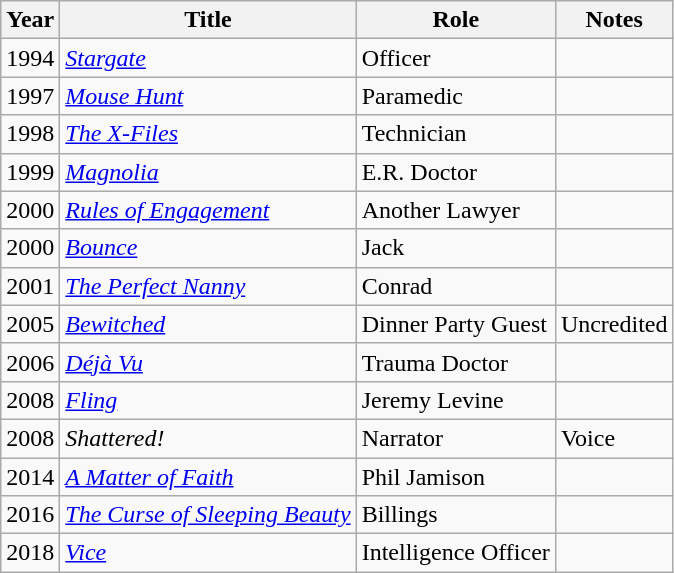<table class="wikitable sortable">
<tr>
<th>Year</th>
<th>Title</th>
<th>Role</th>
<th>Notes</th>
</tr>
<tr>
<td>1994</td>
<td><a href='#'><em>Stargate</em></a></td>
<td>Officer</td>
<td></td>
</tr>
<tr>
<td>1997</td>
<td><em><a href='#'>Mouse Hunt</a></em></td>
<td>Paramedic</td>
<td></td>
</tr>
<tr>
<td>1998</td>
<td><a href='#'><em>The X-Files</em></a></td>
<td>Technician</td>
<td></td>
</tr>
<tr>
<td>1999</td>
<td><a href='#'><em>Magnolia</em></a></td>
<td>E.R. Doctor</td>
<td></td>
</tr>
<tr>
<td>2000</td>
<td><a href='#'><em>Rules of Engagement</em></a></td>
<td>Another Lawyer</td>
<td></td>
</tr>
<tr>
<td>2000</td>
<td><a href='#'><em>Bounce</em></a></td>
<td>Jack</td>
<td></td>
</tr>
<tr>
<td>2001</td>
<td><em><a href='#'>The Perfect Nanny</a></em></td>
<td>Conrad</td>
<td></td>
</tr>
<tr>
<td>2005</td>
<td><a href='#'><em>Bewitched</em></a></td>
<td>Dinner Party Guest</td>
<td>Uncredited</td>
</tr>
<tr>
<td>2006</td>
<td><a href='#'><em>Déjà Vu</em></a></td>
<td>Trauma Doctor</td>
<td></td>
</tr>
<tr>
<td>2008</td>
<td><a href='#'><em>Fling</em></a></td>
<td>Jeremy Levine</td>
<td></td>
</tr>
<tr>
<td>2008</td>
<td><em>Shattered!</em></td>
<td>Narrator</td>
<td>Voice</td>
</tr>
<tr>
<td>2014</td>
<td><em><a href='#'>A Matter of Faith</a></em></td>
<td>Phil Jamison</td>
<td></td>
</tr>
<tr>
<td>2016</td>
<td><em><a href='#'>The Curse of Sleeping Beauty</a></em></td>
<td>Billings</td>
<td></td>
</tr>
<tr>
<td>2018</td>
<td><a href='#'><em>Vice</em></a></td>
<td>Intelligence Officer</td>
<td></td>
</tr>
</table>
